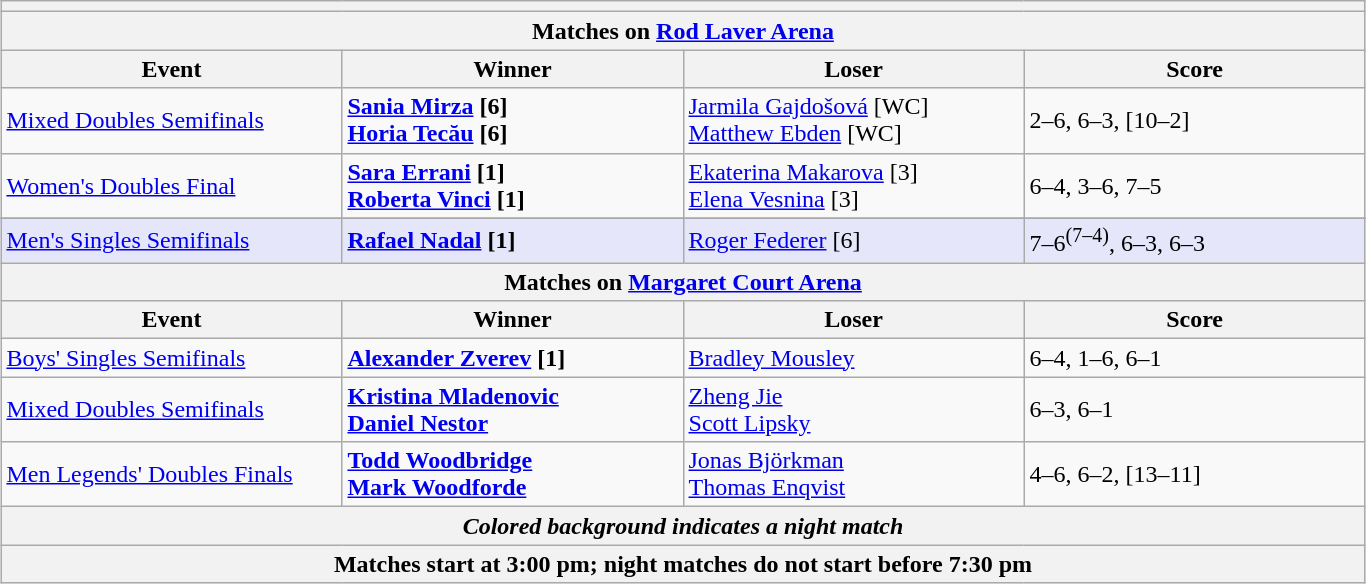<table class="wikitable collapsible uncollapsed" style="margin:1em auto;">
<tr>
<th colspan=4></th>
</tr>
<tr>
<th colspan=4><strong>Matches on <a href='#'>Rod Laver Arena</a></strong></th>
</tr>
<tr>
<th style="width:220px;">Event</th>
<th style="width:220px;">Winner</th>
<th style="width:220px;">Loser</th>
<th style="width:220px;">Score</th>
</tr>
<tr>
<td><a href='#'>Mixed Doubles Semifinals</a></td>
<td> <strong><a href='#'>Sania Mirza</a> [6] <br>  <a href='#'>Horia Tecău</a> [6]</strong></td>
<td> <a href='#'>Jarmila Gajdošová</a> [WC] <br>  <a href='#'>Matthew Ebden</a> [WC]</td>
<td>2–6, 6–3, [10–2]</td>
</tr>
<tr>
<td><a href='#'>Women's Doubles Final</a></td>
<td> <strong><a href='#'>Sara Errani</a> [1] <br>  <a href='#'>Roberta Vinci</a> [1]</strong></td>
<td> <a href='#'>Ekaterina Makarova</a> [3] <br>  <a href='#'>Elena Vesnina</a> [3]</td>
<td>6–4, 3–6, 7–5</td>
</tr>
<tr>
</tr>
<tr bgcolor=lavender>
<td><a href='#'>Men's Singles Semifinals</a></td>
<td><strong> <a href='#'>Rafael Nadal</a> [1]</strong></td>
<td> <a href='#'>Roger Federer</a> [6]</td>
<td>7–6<sup>(7–4)</sup>, 6–3, 6–3</td>
</tr>
<tr>
<th colspan=4><strong>Matches on <a href='#'>Margaret Court Arena</a></strong></th>
</tr>
<tr>
<th style="width:220px;">Event</th>
<th style="width:220px;">Winner</th>
<th style="width:220px;">Loser</th>
<th style="width:220px;">Score</th>
</tr>
<tr>
<td><a href='#'>Boys' Singles Semifinals</a></td>
<td> <strong><a href='#'>Alexander Zverev</a> [1]</strong></td>
<td> <a href='#'>Bradley Mousley</a></td>
<td>6–4, 1–6, 6–1</td>
</tr>
<tr>
<td><a href='#'>Mixed Doubles Semifinals</a></td>
<td> <strong><a href='#'>Kristina Mladenovic</a> <br>  <a href='#'>Daniel Nestor</a></strong></td>
<td> <a href='#'>Zheng Jie</a> <br>  <a href='#'>Scott Lipsky</a></td>
<td>6–3, 6–1</td>
</tr>
<tr>
<td><a href='#'>Men Legends' Doubles Finals</a></td>
<td> <strong><a href='#'>Todd Woodbridge</a> <br>  <a href='#'>Mark Woodforde</a></strong></td>
<td> <a href='#'>Jonas Björkman</a> <br>  <a href='#'>Thomas Enqvist</a></td>
<td>4–6, 6–2, [13–11]</td>
</tr>
<tr>
<th colspan=4><em>Colored background indicates a night match</em></th>
</tr>
<tr>
<th colspan=4>Matches start at 3:00 pm; night matches do not start before 7:30 pm</th>
</tr>
</table>
